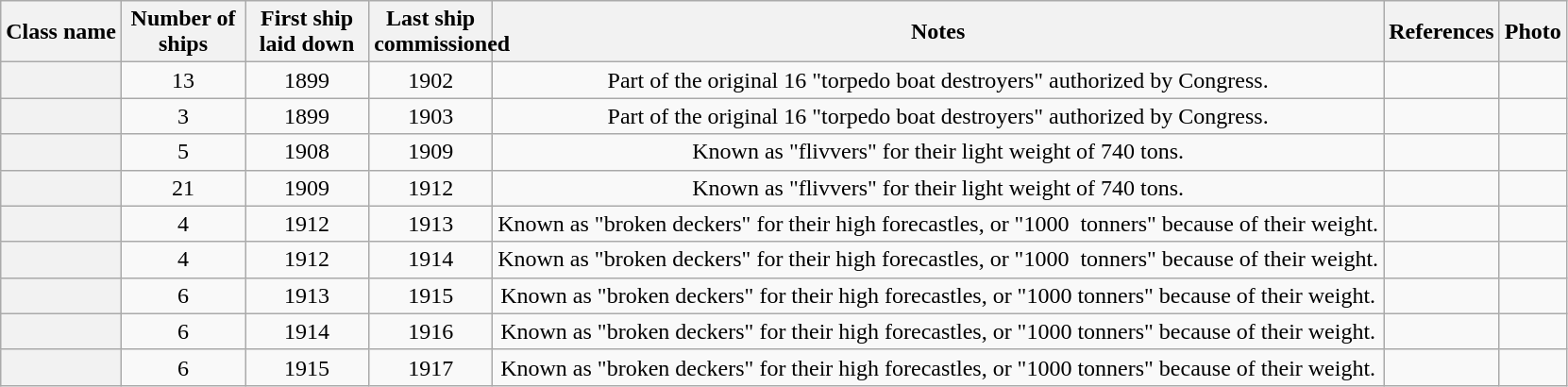<table class="wikitable sortable plainrowheaders" style="text-align:center">
<tr>
<th scope="col" style="max-width: 8em;">Class name</th>
<th scope="col" style="max-width: 5em;">Number of ships</th>
<th scope="col" style="max-width: 5em;">First ship laid down</th>
<th scope="col" style="max-width: 5em;">Last ship commissioned</th>
<th scope="col" class="unsortable">Notes</th>
<th scope="col" style="max-width: 5em;"class="unsortable">References</th>
<th scope="col" class="unsortable">Photo</th>
</tr>
<tr>
<th scope="row"></th>
<td>13</td>
<td>1899</td>
<td>1902</td>
<td>Part of the original 16 "torpedo boat destroyers" authorized by Congress.</td>
<td></td>
<td></td>
</tr>
<tr>
<th scope="row"></th>
<td>3</td>
<td>1899</td>
<td>1903</td>
<td>Part of the original 16 "torpedo boat destroyers" authorized by Congress.</td>
<td></td>
<td></td>
</tr>
<tr>
<th scope="row"></th>
<td>5</td>
<td>1908</td>
<td>1909</td>
<td>Known as "flivvers" for their light weight of 740 tons.</td>
<td></td>
<td></td>
</tr>
<tr>
<th scope="row"></th>
<td>21</td>
<td>1909</td>
<td>1912</td>
<td>Known as "flivvers" for their light weight of 740 tons.</td>
<td></td>
<td></td>
</tr>
<tr>
<th scope="row"></th>
<td>4</td>
<td>1912</td>
<td>1913</td>
<td>Known as "broken deckers" for their high forecastles, or "1000  tonners" because of their weight.</td>
<td></td>
<td></td>
</tr>
<tr>
<th scope="row"></th>
<td>4</td>
<td>1912</td>
<td>1914</td>
<td>Known as "broken deckers" for their high forecastles, or "1000  tonners" because of their weight.</td>
<td></td>
<td></td>
</tr>
<tr>
<th scope="row"></th>
<td>6</td>
<td>1913</td>
<td>1915</td>
<td>Known as "broken deckers" for their high forecastles, or "1000 tonners" because of their weight.</td>
<td></td>
<td></td>
</tr>
<tr>
<th scope="row"></th>
<td>6</td>
<td>1914</td>
<td>1916</td>
<td>Known as "broken deckers" for their high forecastles, or "1000 tonners" because of their weight.</td>
<td></td>
<td></td>
</tr>
<tr>
<th scope="row"></th>
<td>6</td>
<td>1915</td>
<td>1917</td>
<td>Known as "broken deckers" for their high forecastles, or "1000 tonners" because of their weight.</td>
<td></td>
<td></td>
</tr>
</table>
